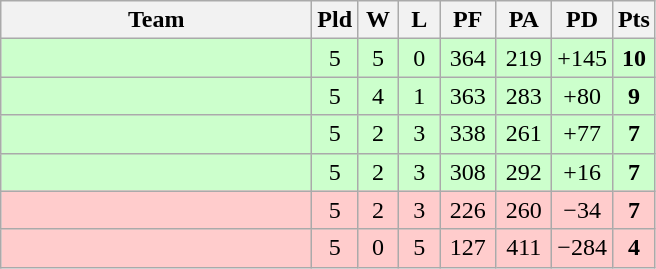<table class="wikitable" style="text-align:center;" style="font-size:90%;">
<tr>
<th width=200>Team</th>
<th width=20>Pld</th>
<th width=20>W</th>
<th width=20>L</th>
<th width=30>PF</th>
<th width=30>PA</th>
<th width=30>PD</th>
<th width=20>Pts</th>
</tr>
<tr style="background:#cfc;">
<td align=left></td>
<td>5</td>
<td>5</td>
<td>0</td>
<td>364</td>
<td>219</td>
<td>+145</td>
<td><strong>10</strong></td>
</tr>
<tr style="background:#cfc;">
<td align=left></td>
<td>5</td>
<td>4</td>
<td>1</td>
<td>363</td>
<td>283</td>
<td>+80</td>
<td><strong>9</strong></td>
</tr>
<tr style="background:#cfc;">
<td align=left></td>
<td>5</td>
<td>2</td>
<td>3</td>
<td>338</td>
<td>261</td>
<td>+77</td>
<td><strong>7</strong></td>
</tr>
<tr style="background:#cfc;">
<td align=left></td>
<td>5</td>
<td>2</td>
<td>3</td>
<td>308</td>
<td>292</td>
<td>+16</td>
<td><strong>7</strong></td>
</tr>
<tr style="background:#fcc;">
<td align=left></td>
<td>5</td>
<td>2</td>
<td>3</td>
<td>226</td>
<td>260</td>
<td>−34</td>
<td><strong>7</strong></td>
</tr>
<tr style="background:#fcc;">
<td align=left></td>
<td>5</td>
<td>0</td>
<td>5</td>
<td>127</td>
<td>411</td>
<td>−284</td>
<td><strong>4</strong></td>
</tr>
</table>
